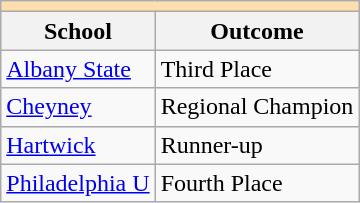<table class="wikitable" style="float:left; margin-right:1em;">
<tr>
<th colspan="3" style="background:#ffdead;"></th>
</tr>
<tr>
<th>School</th>
<th>Outcome</th>
</tr>
<tr>
<td><a href='#'>Albany State</a></td>
<td>Third Place</td>
</tr>
<tr>
<td><a href='#'>Cheyney</a></td>
<td>Regional Champion</td>
</tr>
<tr>
<td><a href='#'>Hartwick</a></td>
<td>Runner-up</td>
</tr>
<tr>
<td><a href='#'>Philadelphia U</a></td>
<td>Fourth Place</td>
</tr>
</table>
